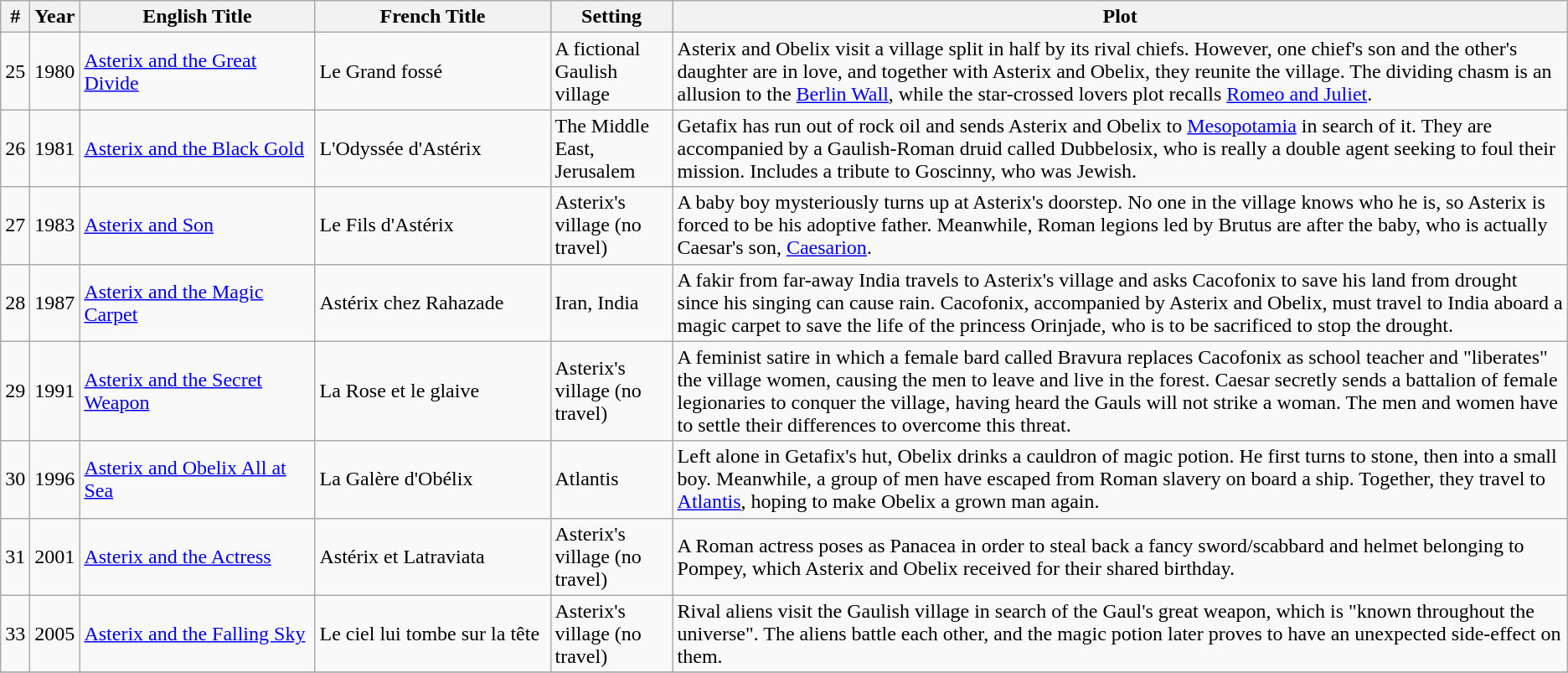<table class="wikitable sortable">
<tr --->
<th>#</th>
<th>Year</th>
<th width="180">English Title</th>
<th width="180">French Title</th>
<th width="90">Setting</th>
<th>Plot</th>
</tr>
<tr --->
<td>25</td>
<td>1980</td>
<td><a href='#'>Asterix and the Great Divide</a></td>
<td>Le Grand fossé</td>
<td>A fictional Gaulish village</td>
<td>Asterix and Obelix visit a village split in half by its rival chiefs. However, one chief's son and the other's daughter are in love, and together with Asterix and Obelix, they reunite the village. The dividing chasm is an allusion to the <a href='#'>Berlin Wall</a>, while the star-crossed lovers plot recalls <a href='#'>Romeo and Juliet</a>.</td>
</tr>
<tr --->
<td>26</td>
<td>1981</td>
<td><a href='#'>Asterix and the Black Gold</a></td>
<td>L'Odyssée d'Astérix</td>
<td>The Middle East, Jerusalem</td>
<td>Getafix has run out of rock oil and sends Asterix and Obelix to <a href='#'>Mesopotamia</a> in search of it. They are accompanied by a Gaulish-Roman druid called Dubbelosix, who is really a double agent seeking to foul their mission. Includes a tribute to Goscinny, who was Jewish.</td>
</tr>
<tr --->
<td>27</td>
<td>1983</td>
<td><a href='#'>Asterix and Son</a></td>
<td>Le Fils d'Astérix</td>
<td>Asterix's village (no travel)</td>
<td>A baby boy mysteriously turns up at Asterix's doorstep. No one in the village knows who he is, so Asterix is forced to be his adoptive father. Meanwhile, Roman legions led by Brutus are after the baby, who is actually Caesar's son, <a href='#'>Caesarion</a>.</td>
</tr>
<tr --->
<td>28</td>
<td>1987</td>
<td><a href='#'>Asterix and the Magic Carpet</a></td>
<td>Astérix chez Rahazade</td>
<td>Iran, India</td>
<td>A fakir from far-away India travels to Asterix's village and asks Cacofonix to save his land from drought since his singing can cause rain. Cacofonix, accompanied by Asterix and Obelix, must travel to India aboard a magic carpet to save the life of the princess Orinjade, who is to be sacrificed to stop the drought.</td>
</tr>
<tr --->
<td>29</td>
<td>1991</td>
<td><a href='#'>Asterix and the Secret Weapon</a></td>
<td>La Rose et le glaive</td>
<td>Asterix's village (no travel)</td>
<td>A feminist satire in which a female bard called Bravura replaces Cacofonix as school teacher and "liberates" the village women, causing the men to leave and live in the forest. Caesar secretly sends a battalion of female legionaries to conquer the village, having heard the Gauls will not strike a woman. The men and women have to settle their differences to overcome this threat.</td>
</tr>
<tr --->
<td>30</td>
<td>1996</td>
<td><a href='#'>Asterix and Obelix All at Sea</a></td>
<td>La Galère d'Obélix</td>
<td>Atlantis</td>
<td>Left alone in Getafix's hut, Obelix drinks a cauldron of magic potion. He first turns to stone, then into a small boy. Meanwhile, a group of men have escaped from Roman slavery on board a ship. Together, they travel to <a href='#'>Atlantis</a>, hoping to make Obelix a grown man again.</td>
</tr>
<tr --->
<td>31</td>
<td>2001</td>
<td><a href='#'>Asterix and the Actress</a></td>
<td>Astérix et Latraviata</td>
<td>Asterix's village (no travel)</td>
<td>A Roman actress poses as Panacea in order to steal back a fancy sword/scabbard and helmet belonging to Pompey, which Asterix and Obelix received for their shared birthday.</td>
</tr>
<tr --->
<td>33</td>
<td>2005</td>
<td><a href='#'>Asterix and the Falling Sky</a></td>
<td>Le ciel lui tombe sur la tête</td>
<td>Asterix's village (no travel)</td>
<td>Rival aliens visit the Gaulish village in search of the Gaul's great weapon, which is "known throughout the universe". The aliens battle each other, and the magic potion later proves to have an unexpected side-effect on them.</td>
</tr>
<tr --->
</tr>
</table>
